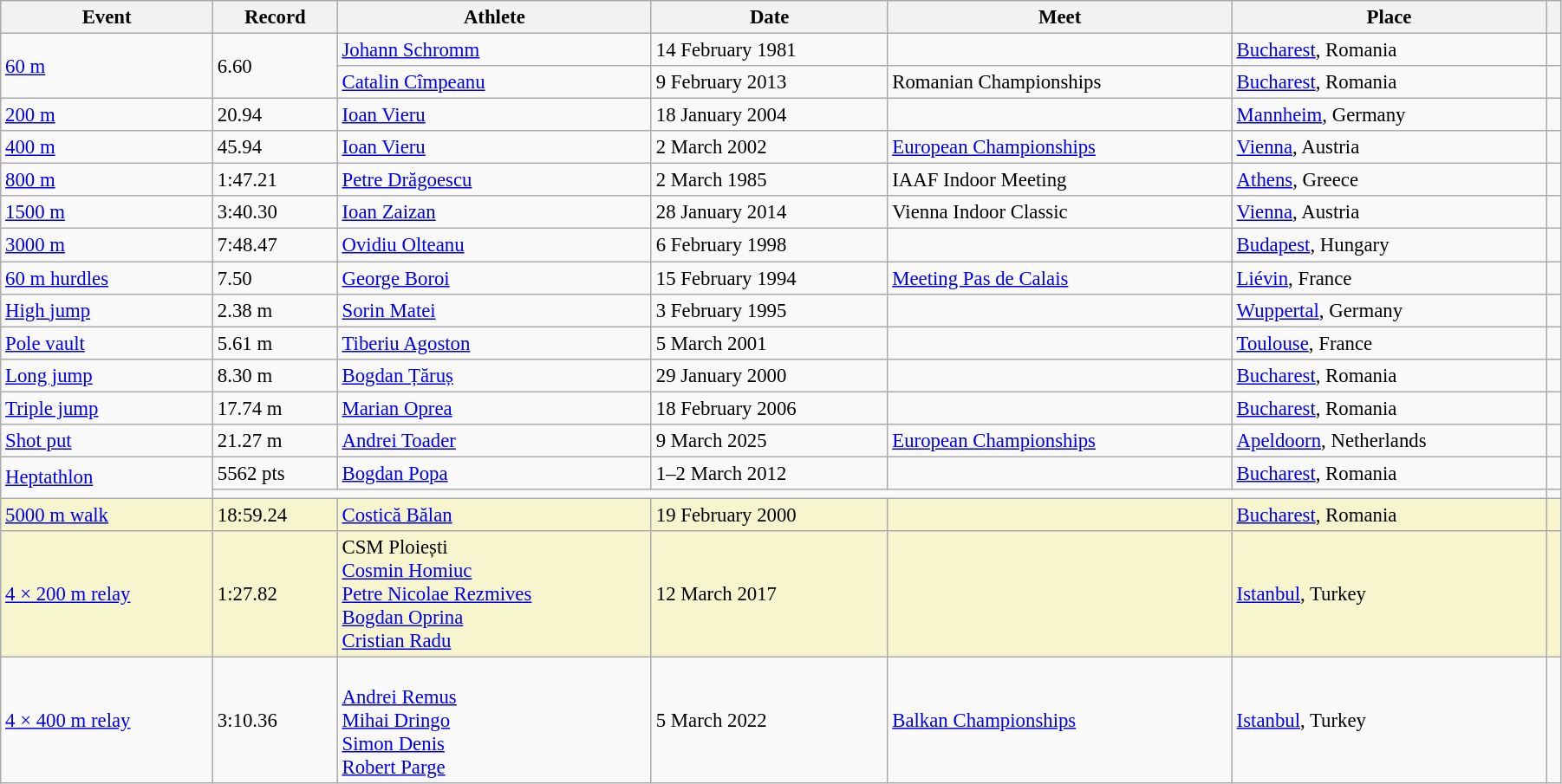<table class="wikitable" style="font-size:95%; width: 95%;">
<tr>
<th>Event</th>
<th>Record</th>
<th>Athlete</th>
<th>Date</th>
<th>Meet</th>
<th>Place</th>
<th></th>
</tr>
<tr>
<td rowspan=2><a href='#'>60 m</a></td>
<td rowspan=2>6.60</td>
<td><a href='#'>Johann Schromm</a></td>
<td>14 February 1981</td>
<td></td>
<td><a href='#'>Bucharest</a>, Romania</td>
<td></td>
</tr>
<tr>
<td><a href='#'>Catalin Cîmpeanu</a></td>
<td>9 February 2013</td>
<td>Romanian Championships</td>
<td><a href='#'>Bucharest</a>, Romania</td>
<td></td>
</tr>
<tr>
<td><a href='#'>200 m</a></td>
<td>20.94</td>
<td><a href='#'>Ioan Vieru</a></td>
<td>18 January 2004</td>
<td></td>
<td><a href='#'>Mannheim</a>, Germany</td>
<td></td>
</tr>
<tr>
<td><a href='#'>400 m</a></td>
<td>45.94</td>
<td><a href='#'>Ioan Vieru</a></td>
<td>2 March 2002</td>
<td><a href='#'>European Championships</a></td>
<td><a href='#'>Vienna</a>, Austria</td>
<td></td>
</tr>
<tr>
<td><a href='#'>800 m</a></td>
<td>1:47.21</td>
<td><a href='#'>Petre Drăgoescu</a></td>
<td>2 March 1985</td>
<td>IAAF Indoor Meeting</td>
<td><a href='#'>Athens</a>, Greece</td>
<td></td>
</tr>
<tr>
<td><a href='#'>1500 m</a></td>
<td>3:40.30</td>
<td><a href='#'>Ioan Zaizan</a></td>
<td>28 January 2014</td>
<td>Vienna Indoor Classic</td>
<td><a href='#'>Vienna</a>, Austria</td>
<td></td>
</tr>
<tr>
<td><a href='#'>3000 m</a></td>
<td>7:48.47</td>
<td><a href='#'>Ovidiu Olteanu</a></td>
<td>6 February 1998</td>
<td></td>
<td><a href='#'>Budapest</a>, Hungary</td>
<td></td>
</tr>
<tr>
<td><a href='#'>60 m hurdles</a></td>
<td>7.50</td>
<td><a href='#'>George Boroi</a></td>
<td>15 February 1994</td>
<td><a href='#'>Meeting Pas de Calais</a></td>
<td><a href='#'>Liévin</a>, France</td>
<td></td>
</tr>
<tr>
<td><a href='#'>High jump</a></td>
<td>2.38 m</td>
<td><a href='#'>Sorin Matei</a></td>
<td>3 February 1995</td>
<td></td>
<td><a href='#'>Wuppertal</a>, Germany</td>
<td></td>
</tr>
<tr>
<td><a href='#'>Pole vault</a></td>
<td>5.61 m</td>
<td><a href='#'>Tiberiu Agoston</a></td>
<td>5 March 2001</td>
<td></td>
<td><a href='#'>Toulouse</a>, France</td>
<td></td>
</tr>
<tr>
<td><a href='#'>Long jump</a></td>
<td>8.30 m</td>
<td><a href='#'>Bogdan Țăruș</a></td>
<td>29 January 2000</td>
<td></td>
<td><a href='#'>Bucharest</a>, Romania</td>
<td></td>
</tr>
<tr>
<td><a href='#'>Triple jump</a></td>
<td>17.74 m</td>
<td><a href='#'>Marian Oprea</a></td>
<td>18 February 2006</td>
<td></td>
<td><a href='#'>Bucharest</a>, Romania</td>
<td></td>
</tr>
<tr>
<td><a href='#'>Shot put</a></td>
<td>21.27 m</td>
<td><a href='#'>Andrei Toader</a></td>
<td>9 March 2025</td>
<td><a href='#'>European Championships</a></td>
<td><a href='#'>Apeldoorn</a>, Netherlands</td>
<td></td>
</tr>
<tr>
<td rowspan=2><a href='#'>Heptathlon</a></td>
<td>5562 pts</td>
<td><a href='#'>Bogdan Popa</a></td>
<td>1–2 March 2012</td>
<td></td>
<td><a href='#'>Bucharest</a>, Romania</td>
<td></td>
</tr>
<tr>
<td colspan=5></td>
<td></td>
</tr>
<tr style="background:#f6F5CE;">
<td><a href='#'>5000 m walk</a></td>
<td>18:59.24</td>
<td><a href='#'>Costică Bălan</a></td>
<td>19 February 2000</td>
<td></td>
<td><a href='#'>Bucharest</a>, Romania</td>
<td></td>
</tr>
<tr style="background:#f6F5CE;">
<td><a href='#'>4 × 200 m relay</a></td>
<td>1:27.82</td>
<td>CSM Ploiești<br><a href='#'>Cosmin Homiuc</a><br><a href='#'>Petre Nicolae Rezmives</a><br><a href='#'>Bogdan Oprina</a><br><a href='#'>Cristian Radu</a></td>
<td>12 March 2017</td>
<td></td>
<td><a href='#'>Istanbul</a>, Turkey</td>
<td></td>
</tr>
<tr>
<td><a href='#'>4 × 400 m relay</a></td>
<td>3:10.36</td>
<td><br><a href='#'>Andrei Remus</a><br><a href='#'>Mihai Dringo</a><br><a href='#'>Simon Denis</a><br><a href='#'>Robert Parge</a></td>
<td>5 March 2022</td>
<td><a href='#'>Balkan Championships</a></td>
<td><a href='#'>Istanbul</a>, Turkey</td>
<td></td>
</tr>
</table>
